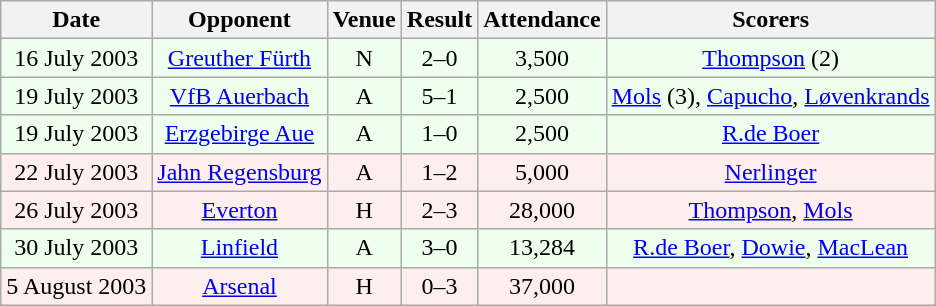<table class="wikitable sortable" style="font-size:100%; text-align:center">
<tr>
<th>Date</th>
<th>Opponent</th>
<th>Venue</th>
<th>Result</th>
<th>Attendance</th>
<th>Scorers</th>
</tr>
<tr bgcolor = "#EEFFEE">
<td>16 July 2003</td>
<td> <a href='#'>Greuther Fürth</a></td>
<td>N</td>
<td>2–0</td>
<td>3,500</td>
<td><a href='#'>Thompson</a> (2)</td>
</tr>
<tr bgcolor = "#EEFFEE">
<td>19 July 2003</td>
<td> <a href='#'>VfB Auerbach</a></td>
<td>A</td>
<td>5–1</td>
<td>2,500</td>
<td><a href='#'>Mols</a> (3), <a href='#'>Capucho</a>, <a href='#'>Løvenkrands</a></td>
</tr>
<tr bgcolor = "#EEFFEE">
<td>19 July 2003</td>
<td> <a href='#'>Erzgebirge Aue</a></td>
<td>A</td>
<td>1–0</td>
<td>2,500</td>
<td><a href='#'>R.de Boer</a></td>
</tr>
<tr bgcolor = "#FFEEEE">
<td>22 July 2003</td>
<td> <a href='#'>Jahn Regensburg</a></td>
<td>A</td>
<td>1–2</td>
<td>5,000</td>
<td><a href='#'>Nerlinger</a></td>
</tr>
<tr bgcolor = "#FFEEEE">
<td>26 July 2003</td>
<td> <a href='#'>Everton</a></td>
<td>H</td>
<td>2–3</td>
<td>28,000</td>
<td><a href='#'>Thompson</a>, <a href='#'>Mols</a></td>
</tr>
<tr bgcolor = "#EEFFEE">
<td>30 July 2003</td>
<td> <a href='#'>Linfield</a></td>
<td>A</td>
<td>3–0</td>
<td>13,284</td>
<td><a href='#'>R.de Boer</a>, <a href='#'>Dowie</a>, <a href='#'>MacLean</a></td>
</tr>
<tr bgcolor = "#FFEEEE">
<td>5 August 2003</td>
<td> <a href='#'>Arsenal</a></td>
<td>H</td>
<td>0–3</td>
<td>37,000</td>
<td></td>
</tr>
</table>
